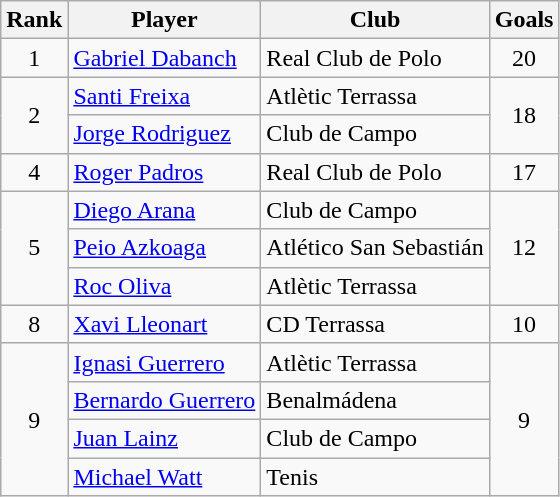<table class="wikitable">
<tr>
<th>Rank</th>
<th>Player</th>
<th>Club</th>
<th>Goals</th>
</tr>
<tr>
<td align=center>1</td>
<td> <a href='#'>Gabriel Dabanch</a></td>
<td>Real Club de Polo</td>
<td align=center>20</td>
</tr>
<tr>
<td align=center rowspan=2>2</td>
<td> <a href='#'>Santi Freixa</a></td>
<td>Atlètic Terrassa</td>
<td align=center rowspan=2>18</td>
</tr>
<tr>
<td> <a href='#'>Jorge Rodriguez</a></td>
<td>Club de Campo</td>
</tr>
<tr>
<td align=center>4</td>
<td> <a href='#'>Roger Padros</a></td>
<td>Real Club de Polo</td>
<td align=center>17</td>
</tr>
<tr>
<td align=center rowspan=3>5</td>
<td> <a href='#'>Diego Arana</a></td>
<td>Club de Campo</td>
<td align=center rowspan=3>12</td>
</tr>
<tr>
<td> <a href='#'>Peio Azkoaga</a></td>
<td>Atlético San Sebastián</td>
</tr>
<tr>
<td> <a href='#'>Roc Oliva</a></td>
<td>Atlètic Terrassa</td>
</tr>
<tr>
<td align=center>8</td>
<td> <a href='#'>Xavi Lleonart</a></td>
<td>CD Terrassa</td>
<td align=center>10</td>
</tr>
<tr>
<td align=center rowspan=4>9</td>
<td> <a href='#'>Ignasi Guerrero</a></td>
<td>Atlètic Terrassa</td>
<td align=center rowspan=4>9</td>
</tr>
<tr>
<td> <a href='#'>Bernardo Guerrero</a></td>
<td>Benalmádena</td>
</tr>
<tr>
<td> <a href='#'>Juan Lainz</a></td>
<td>Club de Campo</td>
</tr>
<tr>
<td> <a href='#'>Michael Watt</a></td>
<td>Tenis</td>
</tr>
</table>
